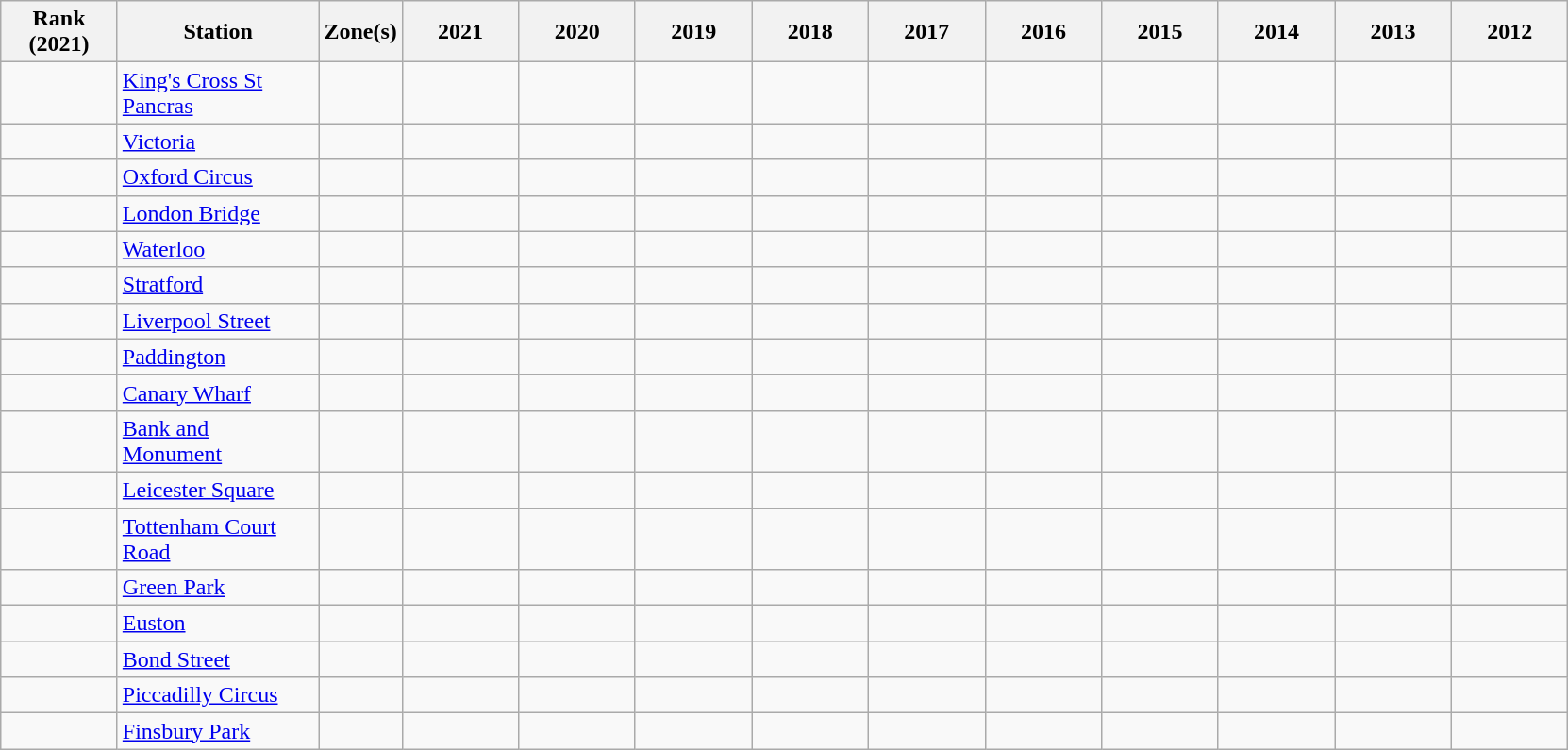<table class="wikitable sortable">
<tr>
<th scope=col width="75">Rank (2021)</th>
<th scope=col width="135">Station</th>
<th scope=col width="45">Zone(s)</th>
<th scope=col width="75">2021</th>
<th scope=col width="75">2020</th>
<th scope=col width="75">2019</th>
<th scope=col width="75">2018</th>
<th scope=col width="75">2017</th>
<th scope=col width="75">2016</th>
<th scope=col width="75">2015</th>
<th scope=col width="75">2014</th>
<th scope=col width="75">2013</th>
<th scope=col width="75">2012</th>
</tr>
<tr>
<td scope=row></td>
<td><a href='#'>King's Cross St Pancras</a></td>
<td></td>
<td></td>
<td></td>
<td></td>
<td></td>
<td></td>
<td></td>
<td></td>
<td></td>
<td></td>
<td><br></td>
</tr>
<tr>
<td scope=row></td>
<td><a href='#'>Victoria</a></td>
<td></td>
<td></td>
<td></td>
<td></td>
<td></td>
<td></td>
<td></td>
<td></td>
<td></td>
<td></td>
<td><br></td>
</tr>
<tr>
<td scope=row></td>
<td><a href='#'>Oxford Circus</a></td>
<td></td>
<td></td>
<td></td>
<td></td>
<td></td>
<td></td>
<td></td>
<td></td>
<td></td>
<td></td>
<td><br></td>
</tr>
<tr>
<td scope=row></td>
<td><a href='#'>London Bridge</a></td>
<td></td>
<td></td>
<td></td>
<td></td>
<td></td>
<td></td>
<td></td>
<td></td>
<td></td>
<td></td>
<td><br></td>
</tr>
<tr>
<td scope=row></td>
<td><a href='#'>Waterloo</a></td>
<td></td>
<td></td>
<td></td>
<td></td>
<td></td>
<td></td>
<td></td>
<td></td>
<td></td>
<td></td>
<td><br></td>
</tr>
<tr>
<td scope=row></td>
<td><a href='#'>Stratford</a></td>
<td></td>
<td></td>
<td></td>
<td></td>
<td></td>
<td></td>
<td></td>
<td></td>
<td></td>
<td></td>
<td><br></td>
</tr>
<tr>
<td scope=row></td>
<td><a href='#'>Liverpool Street</a></td>
<td></td>
<td></td>
<td></td>
<td></td>
<td></td>
<td></td>
<td></td>
<td></td>
<td></td>
<td></td>
<td><br></td>
</tr>
<tr>
<td scope=row></td>
<td><a href='#'>Paddington</a></td>
<td></td>
<td></td>
<td></td>
<td></td>
<td></td>
<td></td>
<td></td>
<td></td>
<td></td>
<td></td>
<td><br></td>
</tr>
<tr>
<td scope=row></td>
<td><a href='#'>Canary Wharf</a></td>
<td></td>
<td></td>
<td></td>
<td></td>
<td></td>
<td></td>
<td></td>
<td></td>
<td></td>
<td></td>
<td><br></td>
</tr>
<tr>
<td scope=row></td>
<td><a href='#'>Bank and Monument</a></td>
<td></td>
<td></td>
<td></td>
<td></td>
<td></td>
<td></td>
<td></td>
<td></td>
<td></td>
<td></td>
<td><br></td>
</tr>
<tr>
<td scope=row></td>
<td><a href='#'>Leicester Square</a></td>
<td></td>
<td></td>
<td></td>
<td></td>
<td></td>
<td></td>
<td></td>
<td></td>
<td></td>
<td></td>
<td><br></td>
</tr>
<tr>
<td scope=row></td>
<td><a href='#'>Tottenham Court Road</a></td>
<td></td>
<td></td>
<td></td>
<td></td>
<td></td>
<td></td>
<td></td>
<td></td>
<td></td>
<td></td>
<td><br></td>
</tr>
<tr>
<td scope=row></td>
<td><a href='#'>Green Park</a></td>
<td></td>
<td></td>
<td></td>
<td></td>
<td></td>
<td></td>
<td></td>
<td></td>
<td></td>
<td></td>
<td><br></td>
</tr>
<tr>
<td scope=row></td>
<td><a href='#'>Euston</a></td>
<td></td>
<td></td>
<td></td>
<td></td>
<td></td>
<td></td>
<td></td>
<td></td>
<td></td>
<td></td>
<td><br></td>
</tr>
<tr>
<td scope=row></td>
<td><a href='#'>Bond Street</a></td>
<td></td>
<td></td>
<td></td>
<td></td>
<td></td>
<td></td>
<td></td>
<td></td>
<td></td>
<td></td>
<td><br></td>
</tr>
<tr>
<td scope=row></td>
<td><a href='#'>Piccadilly Circus</a></td>
<td></td>
<td></td>
<td></td>
<td></td>
<td></td>
<td></td>
<td></td>
<td></td>
<td></td>
<td></td>
<td><br></td>
</tr>
<tr>
<td scope=row></td>
<td><a href='#'>Finsbury Park</a></td>
<td></td>
<td></td>
<td></td>
<td></td>
<td></td>
<td></td>
<td></td>
<td></td>
<td></td>
<td></td>
<td><br></td>
</tr>
</table>
